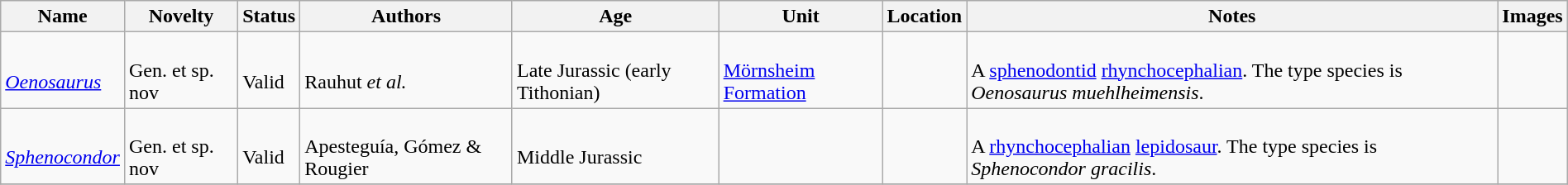<table class="wikitable sortable" align="center" width="100%">
<tr>
<th>Name</th>
<th>Novelty</th>
<th>Status</th>
<th>Authors</th>
<th>Age</th>
<th>Unit</th>
<th>Location</th>
<th>Notes</th>
<th>Images</th>
</tr>
<tr>
<td><br><em><a href='#'>Oenosaurus</a></em></td>
<td><br>Gen. et sp. nov</td>
<td><br>Valid</td>
<td><br>Rauhut <em>et al.</em></td>
<td><br>Late Jurassic (early Tithonian)</td>
<td><br><a href='#'>Mörnsheim Formation</a></td>
<td><br></td>
<td><br>A <a href='#'>sphenodontid</a> <a href='#'>rhynchocephalian</a>. The type species is <em>Oenosaurus muehlheimensis</em>.</td>
<td></td>
</tr>
<tr>
<td><br><em><a href='#'>Sphenocondor</a></em></td>
<td><br>Gen. et sp. nov</td>
<td><br>Valid</td>
<td><br>Apesteguía, Gómez & Rougier</td>
<td><br>Middle Jurassic</td>
<td></td>
<td><br></td>
<td><br>A <a href='#'>rhynchocephalian</a> <a href='#'>lepidosaur</a>. The type species is <em>Sphenocondor gracilis</em>.</td>
<td></td>
</tr>
<tr>
</tr>
</table>
